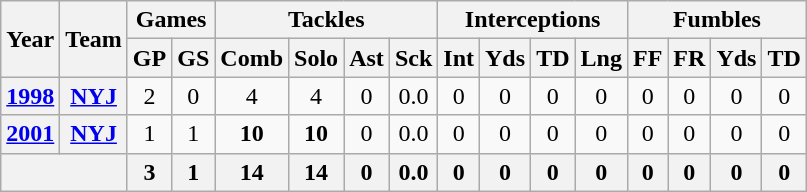<table class="wikitable" style="text-align:center">
<tr>
<th rowspan="2">Year</th>
<th rowspan="2">Team</th>
<th colspan="2">Games</th>
<th colspan="4">Tackles</th>
<th colspan="4">Interceptions</th>
<th colspan="4">Fumbles</th>
</tr>
<tr>
<th>GP</th>
<th>GS</th>
<th>Comb</th>
<th>Solo</th>
<th>Ast</th>
<th>Sck</th>
<th>Int</th>
<th>Yds</th>
<th>TD</th>
<th>Lng</th>
<th>FF</th>
<th>FR</th>
<th>Yds</th>
<th>TD</th>
</tr>
<tr>
<th><a href='#'>1998</a></th>
<th><a href='#'>NYJ</a></th>
<td>2</td>
<td>0</td>
<td>4</td>
<td>4</td>
<td>0</td>
<td>0.0</td>
<td>0</td>
<td>0</td>
<td>0</td>
<td>0</td>
<td>0</td>
<td>0</td>
<td>0</td>
<td>0</td>
</tr>
<tr>
<th><a href='#'>2001</a></th>
<th><a href='#'>NYJ</a></th>
<td>1</td>
<td>1</td>
<td><strong>10</strong></td>
<td><strong>10</strong></td>
<td>0</td>
<td>0.0</td>
<td>0</td>
<td>0</td>
<td>0</td>
<td>0</td>
<td>0</td>
<td>0</td>
<td>0</td>
<td>0</td>
</tr>
<tr>
<th colspan="2"></th>
<th>3</th>
<th>1</th>
<th>14</th>
<th>14</th>
<th>0</th>
<th>0.0</th>
<th>0</th>
<th>0</th>
<th>0</th>
<th>0</th>
<th>0</th>
<th>0</th>
<th>0</th>
<th>0</th>
</tr>
</table>
